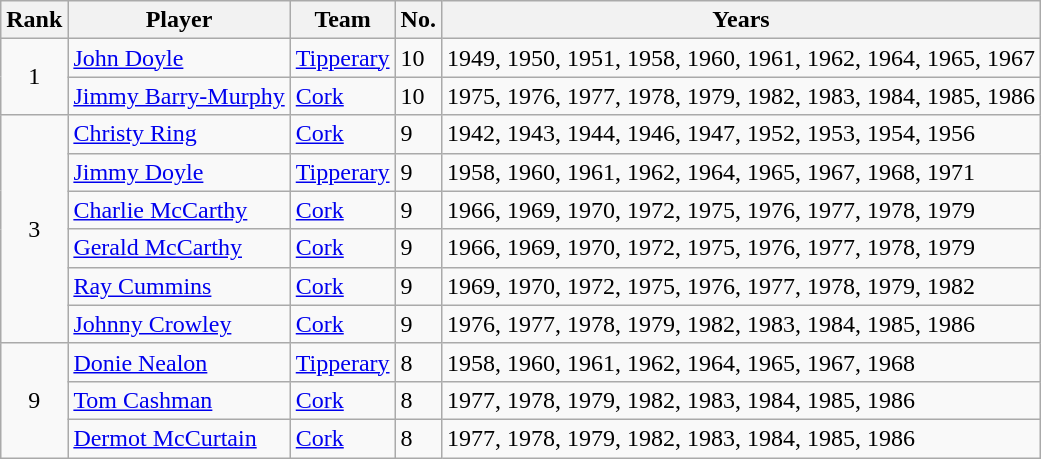<table class="wikitable">
<tr>
<th>Rank</th>
<th>Player</th>
<th>Team</th>
<th>No.</th>
<th>Years</th>
</tr>
<tr>
<td rowspan="2" style="text-align:center;">1</td>
<td><a href='#'>John Doyle</a></td>
<td><a href='#'>Tipperary</a></td>
<td>10</td>
<td>1949, 1950, 1951, 1958, 1960, 1961, 1962, 1964, 1965, 1967</td>
</tr>
<tr>
<td><a href='#'>Jimmy Barry-Murphy</a></td>
<td><a href='#'>Cork</a></td>
<td>10</td>
<td>1975, 1976, 1977, 1978, 1979, 1982, 1983, 1984, 1985, 1986</td>
</tr>
<tr>
<td rowspan="6" style="text-align:center;">3</td>
<td><a href='#'>Christy Ring</a></td>
<td><a href='#'>Cork</a></td>
<td>9</td>
<td>1942, 1943, 1944, 1946, 1947, 1952, 1953, 1954, 1956</td>
</tr>
<tr>
<td><a href='#'>Jimmy Doyle</a></td>
<td><a href='#'>Tipperary</a></td>
<td>9</td>
<td>1958, 1960, 1961, 1962, 1964, 1965, 1967, 1968, 1971</td>
</tr>
<tr>
<td><a href='#'>Charlie McCarthy</a></td>
<td><a href='#'>Cork</a></td>
<td>9</td>
<td>1966, 1969, 1970, 1972, 1975, 1976, 1977, 1978, 1979</td>
</tr>
<tr>
<td><a href='#'>Gerald McCarthy</a></td>
<td><a href='#'>Cork</a></td>
<td>9</td>
<td>1966, 1969, 1970, 1972, 1975, 1976, 1977, 1978, 1979</td>
</tr>
<tr>
<td><a href='#'>Ray Cummins</a></td>
<td><a href='#'>Cork</a></td>
<td>9</td>
<td>1969, 1970, 1972, 1975, 1976, 1977, 1978, 1979, 1982</td>
</tr>
<tr>
<td><a href='#'>Johnny Crowley</a></td>
<td><a href='#'>Cork</a></td>
<td>9</td>
<td>1976, 1977, 1978, 1979, 1982, 1983, 1984, 1985, 1986</td>
</tr>
<tr>
<td rowspan="3" style="text-align:center;">9</td>
<td><a href='#'>Donie Nealon</a></td>
<td><a href='#'>Tipperary</a></td>
<td>8</td>
<td>1958, 1960, 1961, 1962, 1964, 1965, 1967, 1968</td>
</tr>
<tr>
<td><a href='#'>Tom Cashman</a></td>
<td><a href='#'>Cork</a></td>
<td>8</td>
<td>1977, 1978, 1979, 1982, 1983, 1984, 1985, 1986</td>
</tr>
<tr>
<td><a href='#'>Dermot McCurtain</a></td>
<td><a href='#'>Cork</a></td>
<td>8</td>
<td>1977, 1978, 1979, 1982, 1983, 1984, 1985, 1986</td>
</tr>
</table>
